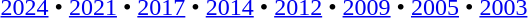<table id=toc class=toc summary=Contents>
<tr>
<td align=center><br><a href='#'>2024</a> • <a href='#'>2021</a> • <a href='#'>2017</a> • <a href='#'>2014</a> • <a href='#'>2012</a> • <a href='#'>2009</a> • <a href='#'>2005</a> • <a href='#'>2003</a></td>
</tr>
</table>
